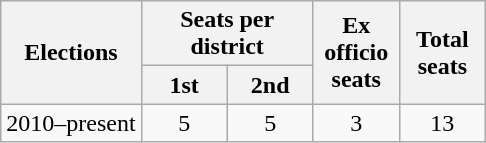<table class="wikitable">
<tr>
<th rowspan="2">Elections</th>
<th colspan="2">Seats per district</th>
<th rowspan="2" width="50px">Ex officio seats</th>
<th rowspan="2" width="50px">Total seats</th>
</tr>
<tr>
<th width="50px">1st</th>
<th width="50px">2nd</th>
</tr>
<tr align="center">
<td>2010–present</td>
<td>5</td>
<td>5</td>
<td>3</td>
<td>13</td>
</tr>
</table>
